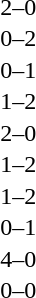<table cellspacing=1 width=70%>
<tr>
<th width=25%></th>
<th width=30%></th>
<th width=15%></th>
<th width=30%></th>
</tr>
<tr>
<td></td>
<td align=right></td>
<td align=center>2–0</td>
<td></td>
</tr>
<tr>
<td></td>
<td align=right></td>
<td align=center>0–2</td>
<td></td>
</tr>
<tr>
<td></td>
<td align=right></td>
<td align=center>0–1</td>
<td></td>
</tr>
<tr>
<td></td>
<td align=right></td>
<td align=center>1–2</td>
<td></td>
</tr>
<tr>
<td></td>
<td align=right></td>
<td align=center>2–0</td>
<td></td>
</tr>
<tr>
<td></td>
<td align=right></td>
<td align=center>1–2</td>
<td></td>
</tr>
<tr>
<td></td>
<td align=right></td>
<td align=center>1–2</td>
<td></td>
</tr>
<tr>
<td></td>
<td align=right></td>
<td align=center>0–1</td>
<td></td>
</tr>
<tr>
<td></td>
<td align=right></td>
<td align=center>4–0</td>
<td></td>
</tr>
<tr>
<td></td>
<td align=right></td>
<td align=center>0–0</td>
<td></td>
</tr>
</table>
